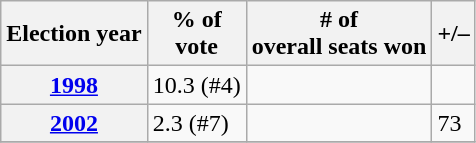<table class=wikitable>
<tr>
<th>Election year</th>
<th>% of<br>vote</th>
<th># of<br>overall seats won</th>
<th>+/–</th>
</tr>
<tr>
<th><a href='#'>1998</a></th>
<td>10.3 (#4)</td>
<td></td>
<td></td>
</tr>
<tr>
<th><a href='#'>2002</a></th>
<td>2.3 (#7)</td>
<td></td>
<td> 73</td>
</tr>
<tr>
</tr>
</table>
